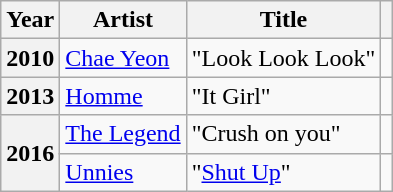<table class="wikitable plainrowheaders">
<tr>
<th scope="col">Year</th>
<th scope="col">Artist</th>
<th scope="col">Title</th>
<th scope="col" class="unsortable"></th>
</tr>
<tr>
<th scope="row">2010</th>
<td><a href='#'>Chae Yeon</a></td>
<td>"Look Look Look"</td>
<td style="text-align:center"></td>
</tr>
<tr>
<th scope="row">2013</th>
<td><a href='#'>Homme</a></td>
<td>"It Girl"</td>
<td style="text-align:center"></td>
</tr>
<tr>
<th scope="row" rowspan="2">2016</th>
<td><a href='#'>The Legend</a></td>
<td>"Crush on you"</td>
<td style="text-align:center"></td>
</tr>
<tr>
<td><a href='#'>Unnies</a></td>
<td>"<a href='#'>Shut Up</a>"</td>
<td style="text-align:center"></td>
</tr>
</table>
